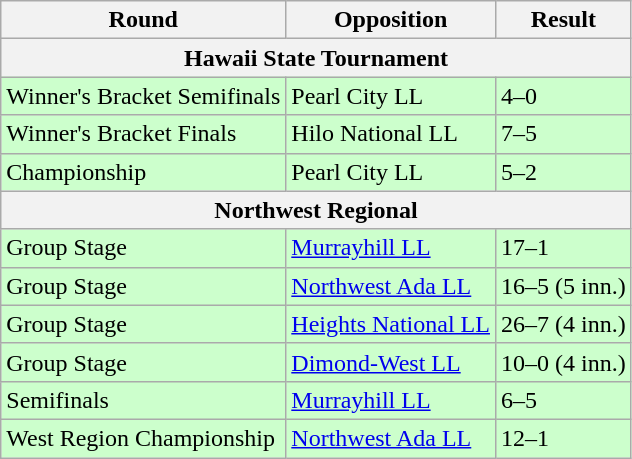<table class="wikitable">
<tr>
<th>Round</th>
<th>Opposition</th>
<th>Result</th>
</tr>
<tr>
<th colspan=3>Hawaii State Tournament</th>
</tr>
<tr bgcolor=ccffcc>
<td>Winner's Bracket Semifinals</td>
<td> Pearl City LL</td>
<td>4–0</td>
</tr>
<tr bgcolor=ccffcc>
<td>Winner's Bracket Finals</td>
<td> Hilo National LL</td>
<td>7–5</td>
</tr>
<tr bgcolor=ccffcc>
<td>Championship</td>
<td> Pearl City LL</td>
<td>5–2</td>
</tr>
<tr>
<th colspan=3>Northwest Regional</th>
</tr>
<tr bgcolor=ccffcc>
<td>Group Stage</td>
<td> <a href='#'>Murrayhill LL</a></td>
<td>17–1</td>
</tr>
<tr bgcolor=ccffcc>
<td>Group Stage</td>
<td> <a href='#'>Northwest Ada LL</a></td>
<td>16–5 (5 inn.)</td>
</tr>
<tr bgcolor=ccffcc>
<td>Group Stage</td>
<td> <a href='#'>Heights National LL</a></td>
<td>26–7 (4 inn.)</td>
</tr>
<tr bgcolor=ccffcc>
<td>Group Stage</td>
<td> <a href='#'>Dimond-West LL</a></td>
<td>10–0 (4 inn.)</td>
</tr>
<tr bgcolor=ccffcc>
<td>Semifinals</td>
<td> <a href='#'>Murrayhill LL</a></td>
<td>6–5</td>
</tr>
<tr bgcolor=ccffcc>
<td>West Region Championship</td>
<td> <a href='#'>Northwest Ada LL</a></td>
<td>12–1</td>
</tr>
</table>
